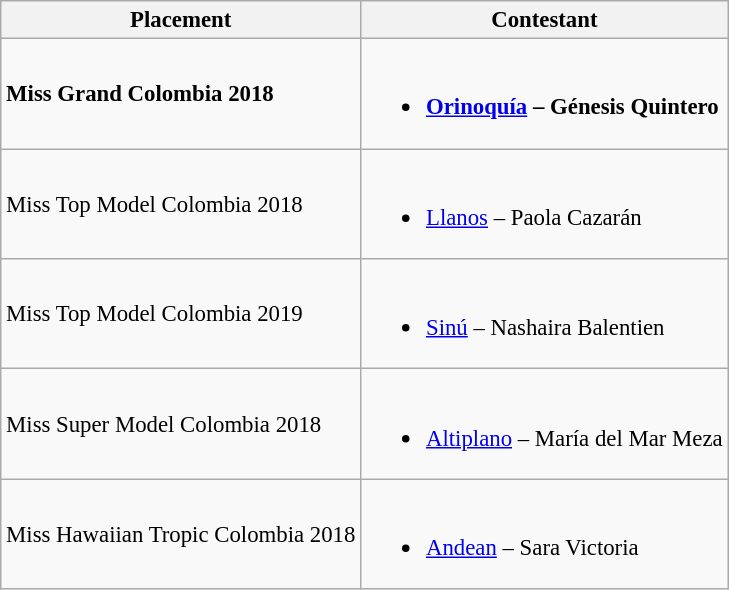<table class="wikitable sortable" style="font-size: 95%;">
<tr>
<th>Placement</th>
<th>Contestant</th>
</tr>
<tr>
<td><strong>Miss Grand Colombia 2018</strong></td>
<td><br><ul><li><strong><a href='#'>Orinoquía</a> – Génesis Quintero</strong></li></ul></td>
</tr>
<tr>
<td>Miss Top Model Colombia 2018</td>
<td><br><ul><li><a href='#'>Llanos</a> – Paola Cazarán</li></ul></td>
</tr>
<tr>
<td>Miss Top Model Colombia 2019</td>
<td><br><ul><li><a href='#'>Sinú</a> – Nashaira Balentien</li></ul></td>
</tr>
<tr>
<td>Miss Super Model Colombia 2018</td>
<td><br><ul><li><a href='#'>Altiplano</a> – María del Mar Meza</li></ul></td>
</tr>
<tr>
<td>Miss Hawaiian Tropic Colombia 2018</td>
<td><br><ul><li><a href='#'>Andean</a> – Sara Victoria</li></ul></td>
</tr>
</table>
